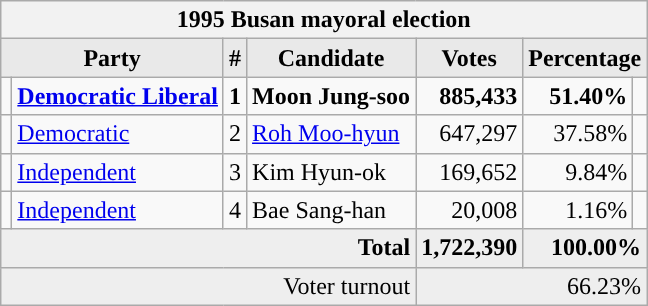<table class="wikitable">
<tr>
<th colspan="7">1995 Busan mayoral election</th>
</tr>
<tr>
<th style="background-color:#E9E9E9" colspan=2>Party</th>
<th style="background-color:#E9E9E9">#</th>
<th style="background-color:#E9E9E9">Candidate</th>
<th style="background-color:#E9E9E9">Votes</th>
<th style="background-color:#E9E9E9" colspan=2>Percentage</th>
</tr>
<tr style="font-weight:bold">
<td></td>
<td align=left><a href='#'>Democratic Liberal</a></td>
<td align=center>1</td>
<td align=left>Moon Jung-soo</td>
<td align=right>885,433</td>
<td align=right>51.40%</td>
<td align=right></td>
</tr>
<tr>
<td></td>
<td align=left><a href='#'>Democratic</a></td>
<td align=center>2</td>
<td align=left><a href='#'>Roh Moo-hyun</a></td>
<td align=right>647,297</td>
<td align=right>37.58%</td>
<td align=right></td>
</tr>
<tr>
<td></td>
<td align=left><a href='#'>Independent</a></td>
<td align=center>3</td>
<td align=left>Kim Hyun-ok</td>
<td align=right>169,652</td>
<td align=right>9.84%</td>
<td align=right></td>
</tr>
<tr>
<td></td>
<td align=left><a href='#'>Independent</a></td>
<td align=center>4</td>
<td align=left>Bae Sang-han</td>
<td align=right>20,008</td>
<td align=right>1.16%</td>
<td align=right></td>
</tr>
<tr bgcolor="#EEEEEE" style="font-weight:bold">
<td colspan="4" align=right>Total</td>
<td align=right>1,722,390</td>
<td align=right colspan=2>100.00%</td>
</tr>
<tr bgcolor="#EEEEEE">
<td colspan="4" align="right">Voter turnout</td>
<td colspan="3" align="right">66.23%</td>
</tr>
</table>
